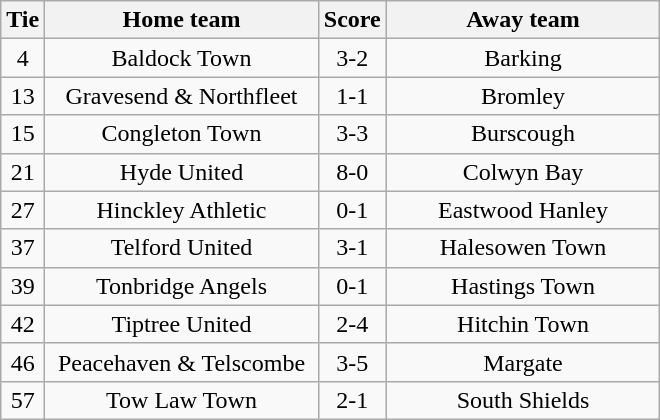<table class="wikitable" style="text-align:center;">
<tr>
<th width=20>Tie</th>
<th width=175>Home team</th>
<th width=20>Score</th>
<th width=175>Away team</th>
</tr>
<tr>
<td>4</td>
<td>Baldock Town</td>
<td>3-2</td>
<td>Barking</td>
</tr>
<tr>
<td>13</td>
<td>Gravesend & Northfleet</td>
<td>1-1</td>
<td>Bromley</td>
</tr>
<tr>
<td>15</td>
<td>Congleton Town</td>
<td>3-3</td>
<td>Burscough</td>
</tr>
<tr>
<td>21</td>
<td>Hyde United</td>
<td>8-0</td>
<td>Colwyn Bay</td>
</tr>
<tr>
<td>27</td>
<td>Hinckley Athletic</td>
<td>0-1</td>
<td>Eastwood Hanley</td>
</tr>
<tr>
<td>37</td>
<td>Telford United</td>
<td>3-1</td>
<td>Halesowen Town</td>
</tr>
<tr>
<td>39</td>
<td>Tonbridge Angels</td>
<td>0-1</td>
<td>Hastings Town</td>
</tr>
<tr>
<td>42</td>
<td>Tiptree United</td>
<td>2-4</td>
<td>Hitchin Town</td>
</tr>
<tr>
<td>46</td>
<td>Peacehaven & Telscombe</td>
<td>3-5</td>
<td>Margate</td>
</tr>
<tr>
<td>57</td>
<td>Tow Law Town</td>
<td>2-1</td>
<td>South Shields</td>
</tr>
</table>
